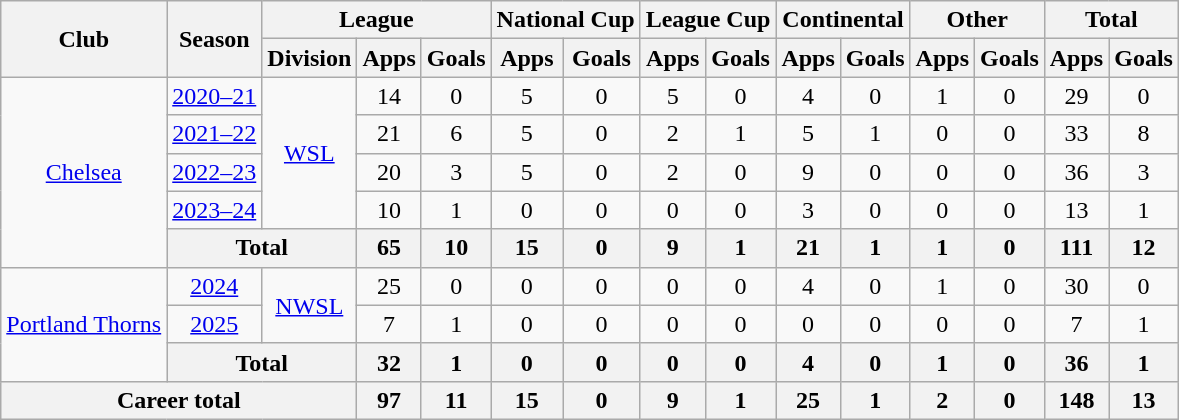<table class="wikitable" style="text-align: center;">
<tr>
<th rowspan="2">Club</th>
<th rowspan="2">Season</th>
<th colspan="3">League</th>
<th colspan="2">National Cup</th>
<th colspan="2">League Cup</th>
<th colspan="2">Continental</th>
<th colspan="2">Other</th>
<th colspan="2">Total</th>
</tr>
<tr>
<th>Division</th>
<th>Apps</th>
<th>Goals</th>
<th>Apps</th>
<th>Goals</th>
<th>Apps</th>
<th>Goals</th>
<th>Apps</th>
<th>Goals</th>
<th>Apps</th>
<th>Goals</th>
<th>Apps</th>
<th>Goals</th>
</tr>
<tr>
<td rowspan="5"><a href='#'>Chelsea</a></td>
<td><a href='#'>2020–21</a></td>
<td rowspan="4"><a href='#'>WSL</a></td>
<td>14</td>
<td>0</td>
<td>5</td>
<td>0</td>
<td>5</td>
<td>0</td>
<td>4</td>
<td>0</td>
<td>1</td>
<td>0</td>
<td>29</td>
<td>0</td>
</tr>
<tr>
<td><a href='#'>2021–22</a></td>
<td>21</td>
<td>6</td>
<td>5</td>
<td>0</td>
<td>2</td>
<td>1</td>
<td>5</td>
<td>1</td>
<td>0</td>
<td>0</td>
<td>33</td>
<td>8</td>
</tr>
<tr>
<td><a href='#'>2022–23</a></td>
<td>20</td>
<td>3</td>
<td>5</td>
<td>0</td>
<td>2</td>
<td>0</td>
<td>9</td>
<td>0</td>
<td>0</td>
<td>0</td>
<td>36</td>
<td>3</td>
</tr>
<tr>
<td><a href='#'>2023–24</a></td>
<td>10</td>
<td>1</td>
<td>0</td>
<td>0</td>
<td>0</td>
<td>0</td>
<td>3</td>
<td>0</td>
<td>0</td>
<td>0</td>
<td>13</td>
<td>1</td>
</tr>
<tr>
<th colspan="2">Total</th>
<th>65</th>
<th>10</th>
<th>15</th>
<th>0</th>
<th>9</th>
<th>1</th>
<th>21</th>
<th>1</th>
<th>1</th>
<th>0</th>
<th>111</th>
<th>12</th>
</tr>
<tr>
<td rowspan="3"><a href='#'>Portland Thorns</a></td>
<td><a href='#'>2024</a></td>
<td rowspan="2"><a href='#'>NWSL</a></td>
<td>25</td>
<td>0</td>
<td>0</td>
<td>0</td>
<td>0</td>
<td>0</td>
<td>4</td>
<td>0</td>
<td>1</td>
<td>0</td>
<td>30</td>
<td>0</td>
</tr>
<tr>
<td><a href='#'>2025</a></td>
<td>7</td>
<td>1</td>
<td>0</td>
<td>0</td>
<td>0</td>
<td>0</td>
<td>0</td>
<td>0</td>
<td>0</td>
<td>0</td>
<td>7</td>
<td>1</td>
</tr>
<tr>
<th colspan="2">Total</th>
<th>32</th>
<th>1</th>
<th>0</th>
<th>0</th>
<th>0</th>
<th>0</th>
<th>4</th>
<th>0</th>
<th>1</th>
<th>0</th>
<th>36</th>
<th>1</th>
</tr>
<tr>
<th colspan="3">Career total</th>
<th>97</th>
<th>11</th>
<th>15</th>
<th>0</th>
<th>9</th>
<th>1</th>
<th>25</th>
<th>1</th>
<th>2</th>
<th>0</th>
<th>148</th>
<th>13</th>
</tr>
</table>
